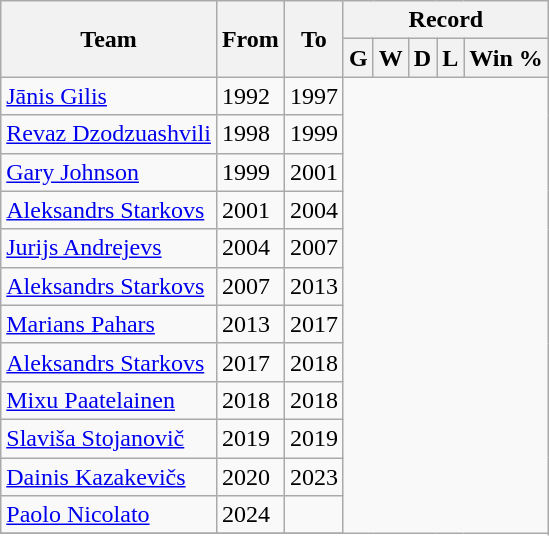<table class="wikitable" style="text-align: center">
<tr>
<th rowspan="2">Team</th>
<th rowspan="2">From</th>
<th rowspan="2">To</th>
<th colspan="5">Record</th>
</tr>
<tr>
<th>G</th>
<th>W</th>
<th>D</th>
<th>L</th>
<th>Win %</th>
</tr>
<tr>
<td align=left><a href='#'>Jānis Gilis</a></td>
<td align=left>1992</td>
<td align=left>1997<br></td>
</tr>
<tr>
<td align=left><a href='#'>Revaz Dzodzuashvili</a></td>
<td align=left>1998</td>
<td align=left>1999<br></td>
</tr>
<tr>
<td align=left><a href='#'>Gary Johnson</a></td>
<td align=left>1999</td>
<td align=left>2001<br></td>
</tr>
<tr>
<td align=left><a href='#'>Aleksandrs Starkovs</a></td>
<td align=left>2001</td>
<td align=left>2004<br></td>
</tr>
<tr>
<td align=left><a href='#'>Jurijs Andrejevs</a></td>
<td align=left>2004</td>
<td align=left>2007<br></td>
</tr>
<tr>
<td align=left><a href='#'>Aleksandrs Starkovs</a></td>
<td align=left>2007</td>
<td align=left>2013<br></td>
</tr>
<tr>
<td align=left><a href='#'>Marians Pahars</a></td>
<td align=left>2013</td>
<td align=left>2017<br></td>
</tr>
<tr>
<td align=left><a href='#'>Aleksandrs Starkovs</a></td>
<td align=left>2017</td>
<td align=left>2018<br></td>
</tr>
<tr>
<td align=left><a href='#'>Mixu Paatelainen</a></td>
<td align=left>2018</td>
<td align=left>2018<br></td>
</tr>
<tr>
<td align=left><a href='#'>Slaviša Stojanovič</a></td>
<td align=left>2019</td>
<td align=left>2019<br></td>
</tr>
<tr>
<td align=left><a href='#'>Dainis Kazakevičs</a></td>
<td align=left>2020</td>
<td align=left>2023<br></td>
</tr>
<tr>
<td align=left><a href='#'>Paolo Nicolato</a></td>
<td align=left>2024</td>
<td><br></td>
</tr>
<tr>
</tr>
</table>
